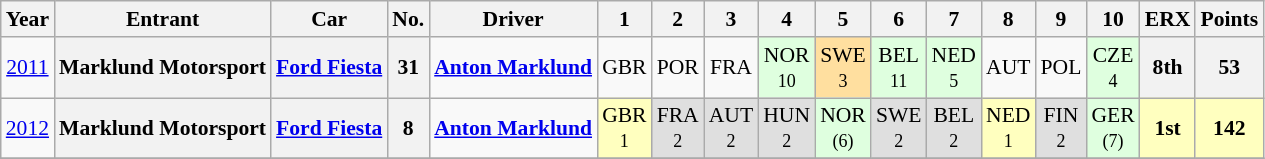<table class="wikitable" border="1" style="text-align:center; font-size:90%;">
<tr valign="top">
<th>Year</th>
<th>Entrant</th>
<th>Car</th>
<th>No.</th>
<th>Driver</th>
<th>1</th>
<th>2</th>
<th>3</th>
<th>4</th>
<th>5</th>
<th>6</th>
<th>7</th>
<th>8</th>
<th>9</th>
<th>10</th>
<th>ERX</th>
<th>Points</th>
</tr>
<tr>
<td><a href='#'>2011</a></td>
<th>Marklund Motorsport</th>
<th><a href='#'>Ford Fiesta</a></th>
<th>31</th>
<td align="left"> <strong><a href='#'>Anton Marklund</a></strong></td>
<td>GBR<br><small></small></td>
<td>POR<br><small></small></td>
<td>FRA<br><small></small></td>
<td style="background:#DFFFDF;">NOR<br><small>10</small></td>
<td style="background:#FFDF9F;">SWE<br><small>3</small></td>
<td style="background:#DFFFDF;">BEL<br><small>11</small></td>
<td style="background:#DFFFDF;">NED<br><small>5</small></td>
<td>AUT<br><small></small></td>
<td>POL<br><small></small></td>
<td style="background:#DFFFDF;">CZE<br><small>4</small></td>
<th>8th</th>
<th>53</th>
</tr>
<tr>
<td><a href='#'>2012</a></td>
<th>Marklund Motorsport</th>
<th><a href='#'>Ford Fiesta</a></th>
<th>8</th>
<td align="left"> <strong><a href='#'>Anton Marklund</a></strong></td>
<td style="background:#FFFFBF;">GBR<br><small>1</small></td>
<td style="background:#DFDFDF;">FRA<br><small>2</small></td>
<td style="background:#DFDFDF;">AUT<br><small>2</small></td>
<td style="background:#DFDFDF;">HUN<br><small>2</small></td>
<td style="background:#DFFFDF;">NOR<br><small>(6)</small></td>
<td style="background:#DFDFDF;">SWE<br><small>2</small></td>
<td style="background:#DFDFDF;">BEL<br><small>2</small></td>
<td style="background:#FFFFBF;">NED<br><small>1</small></td>
<td style="background:#DFDFDF;">FIN<br><small>2</small></td>
<td style="background:#DFFFDF;">GER<br><small>(7)</small></td>
<th style="background:#FFFFBF;">1st</th>
<th style="background:#FFFFBF;">142</th>
</tr>
<tr>
</tr>
</table>
